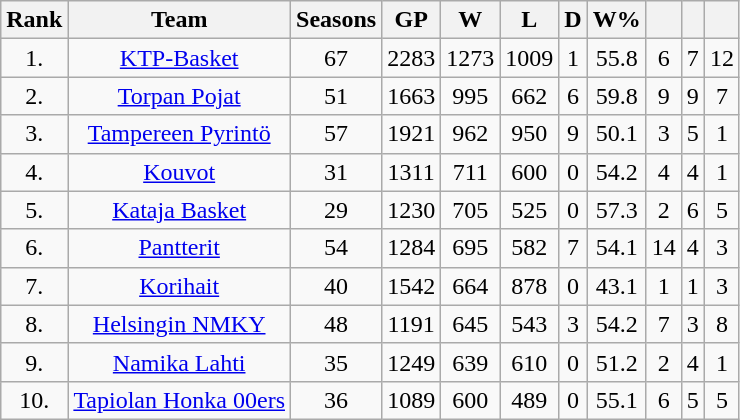<table class="wikitable" style="text-align:center;">
<tr>
<th>Rank</th>
<th>Team</th>
<th>Seasons</th>
<th>GP</th>
<th>W</th>
<th>L</th>
<th>D</th>
<th>W%</th>
<th></th>
<th></th>
<th></th>
</tr>
<tr>
<td>1.</td>
<td><a href='#'>KTP-Basket</a></td>
<td>67</td>
<td>2283</td>
<td>1273</td>
<td>1009</td>
<td>1</td>
<td>55.8</td>
<td>6</td>
<td>7</td>
<td>12</td>
</tr>
<tr>
<td>2.</td>
<td><a href='#'>Torpan Pojat</a></td>
<td>51</td>
<td>1663</td>
<td>995</td>
<td>662</td>
<td>6</td>
<td>59.8</td>
<td>9</td>
<td>9</td>
<td>7</td>
</tr>
<tr>
<td>3.</td>
<td><a href='#'>Tampereen Pyrintö</a></td>
<td>57</td>
<td>1921</td>
<td>962</td>
<td>950</td>
<td>9</td>
<td>50.1</td>
<td>3</td>
<td>5</td>
<td>1</td>
</tr>
<tr>
<td>4.</td>
<td><a href='#'>Kouvot</a></td>
<td>31</td>
<td>1311</td>
<td>711</td>
<td>600</td>
<td>0</td>
<td>54.2</td>
<td>4</td>
<td>4</td>
<td>1</td>
</tr>
<tr>
<td>5.</td>
<td><a href='#'>Kataja Basket</a></td>
<td>29</td>
<td>1230</td>
<td>705</td>
<td>525</td>
<td>0</td>
<td>57.3</td>
<td>2</td>
<td>6</td>
<td>5</td>
</tr>
<tr>
<td>6.</td>
<td><a href='#'>Pantterit</a></td>
<td>54</td>
<td>1284</td>
<td>695</td>
<td>582</td>
<td>7</td>
<td>54.1</td>
<td>14</td>
<td>4</td>
<td>3</td>
</tr>
<tr>
<td>7.</td>
<td><a href='#'>Korihait</a></td>
<td>40</td>
<td>1542</td>
<td>664</td>
<td>878</td>
<td>0</td>
<td>43.1</td>
<td>1</td>
<td>1</td>
<td>3</td>
</tr>
<tr>
<td>8.</td>
<td><a href='#'>Helsingin NMKY</a></td>
<td>48</td>
<td>1191</td>
<td>645</td>
<td>543</td>
<td>3</td>
<td>54.2</td>
<td>7</td>
<td>3</td>
<td>8</td>
</tr>
<tr>
<td>9.</td>
<td><a href='#'>Namika Lahti</a></td>
<td>35</td>
<td>1249</td>
<td>639</td>
<td>610</td>
<td>0</td>
<td>51.2</td>
<td>2</td>
<td>4</td>
<td>1</td>
</tr>
<tr>
<td>10.</td>
<td><a href='#'>Tapiolan Honka 00ers</a></td>
<td>36</td>
<td>1089</td>
<td>600</td>
<td>489</td>
<td>0</td>
<td>55.1</td>
<td>6</td>
<td>5</td>
<td>5</td>
</tr>
</table>
